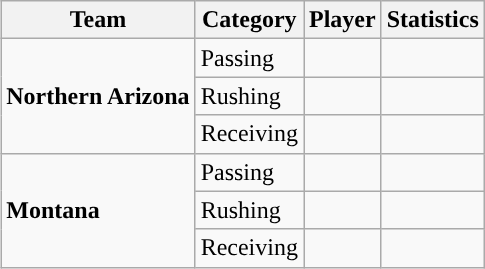<table class="wikitable" style="float: right;">
<tr>
<th>Team</th>
<th>Category</th>
<th>Player</th>
<th>Statistics</th>
</tr>
<tr>
<td rowspan=3><strong>Northern Arizona</strong></td>
<td>Passing</td>
<td></td>
<td></td>
</tr>
<tr>
<td>Rushing</td>
<td></td>
<td></td>
</tr>
<tr>
<td>Receiving</td>
<td></td>
<td></td>
</tr>
<tr>
<td rowspan=3><strong>Montana</strong></td>
<td>Passing</td>
<td></td>
<td></td>
</tr>
<tr>
<td>Rushing</td>
<td></td>
<td></td>
</tr>
<tr>
<td>Receiving</td>
<td></td>
<td></td>
</tr>
</table>
